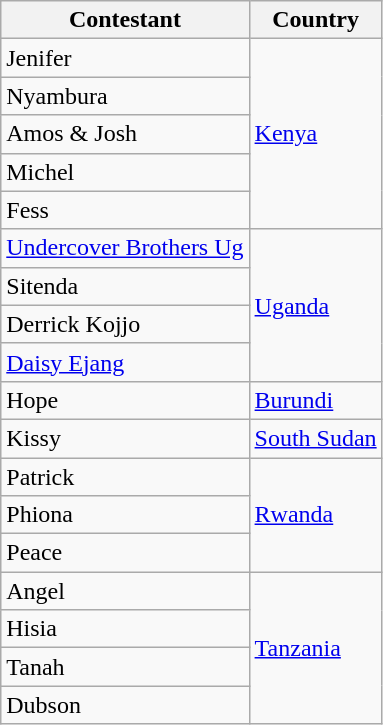<table class="wikitable">
<tr>
<th>Contestant</th>
<th>Country</th>
</tr>
<tr>
<td>Jenifer</td>
<td rowspan="5"><a href='#'>Kenya</a></td>
</tr>
<tr>
<td>Nyambura</td>
</tr>
<tr>
<td>Amos & Josh</td>
</tr>
<tr>
<td>Michel</td>
</tr>
<tr>
<td>Fess</td>
</tr>
<tr>
<td><a href='#'>Undercover Brothers Ug</a></td>
<td rowspan="4"><a href='#'>Uganda</a></td>
</tr>
<tr>
<td>Sitenda</td>
</tr>
<tr>
<td>Derrick Kojjo</td>
</tr>
<tr>
<td><a href='#'>Daisy Ejang</a></td>
</tr>
<tr>
<td>Hope</td>
<td><a href='#'>Burundi</a></td>
</tr>
<tr>
<td>Kissy</td>
<td><a href='#'>South Sudan</a></td>
</tr>
<tr>
<td>Patrick</td>
<td rowspan="3"><a href='#'>Rwanda</a></td>
</tr>
<tr>
<td>Phiona</td>
</tr>
<tr>
<td>Peace</td>
</tr>
<tr>
<td>Angel</td>
<td rowspan="4"><a href='#'>Tanzania</a></td>
</tr>
<tr>
<td>Hisia</td>
</tr>
<tr>
<td>Tanah</td>
</tr>
<tr>
<td>Dubson</td>
</tr>
</table>
